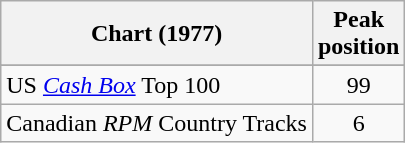<table class="wikitable sortable">
<tr>
<th>Chart (1977)</th>
<th>Peak<br>position</th>
</tr>
<tr>
</tr>
<tr>
</tr>
<tr>
<td>US <a href='#'><em>Cash Box</em></a> Top 100</td>
<td align="center">99</td>
</tr>
<tr>
<td>Canadian <em>RPM</em> Country Tracks</td>
<td style="text-align:center;">6</td>
</tr>
</table>
